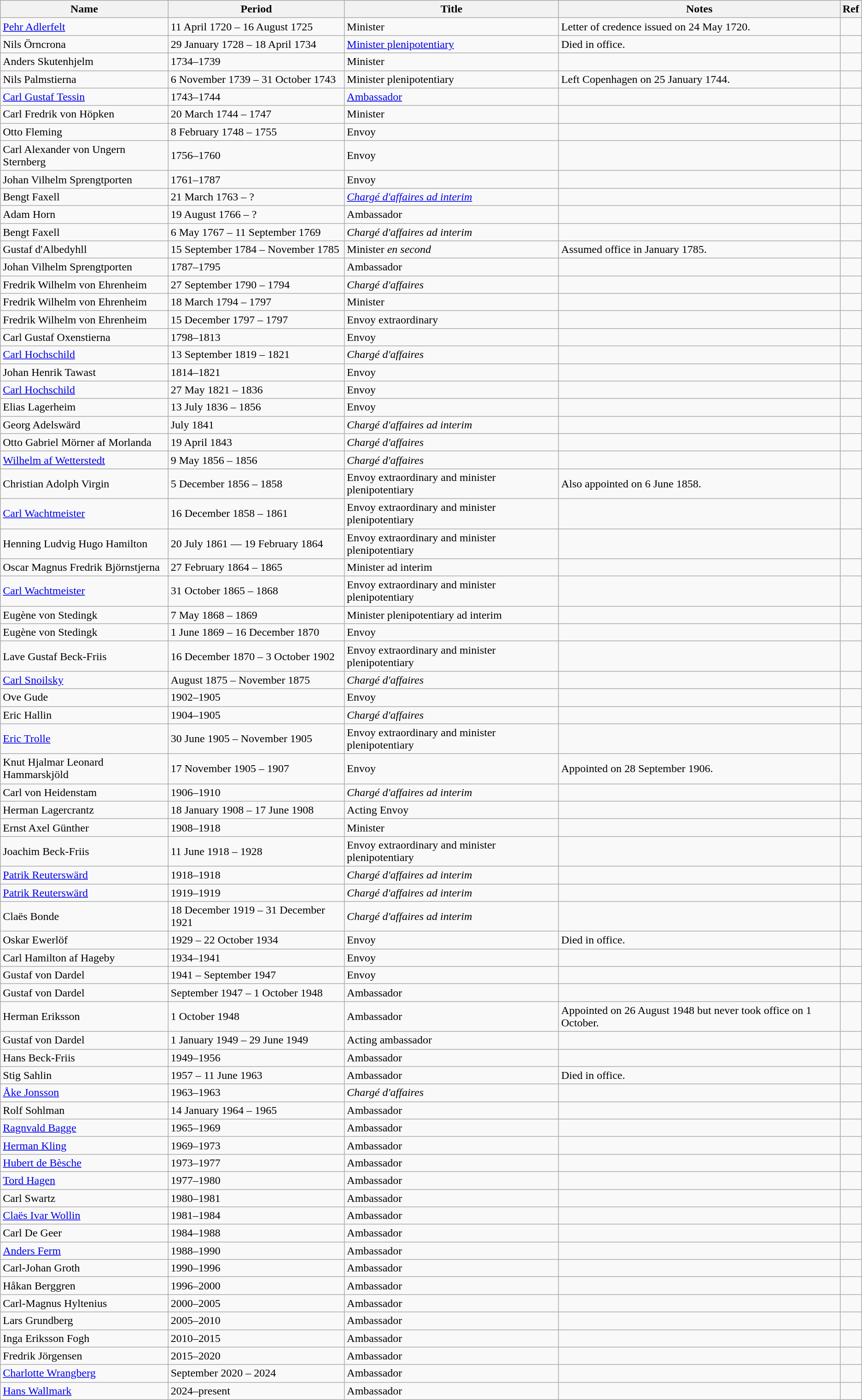<table class="wikitable">
<tr>
<th>Name</th>
<th>Period</th>
<th>Title</th>
<th>Notes</th>
<th>Ref</th>
</tr>
<tr>
<td><a href='#'>Pehr Adlerfelt</a></td>
<td>11 April 1720 – 16 August 1725</td>
<td>Minister</td>
<td>Letter of credence issued on 24 May 1720.</td>
<td></td>
</tr>
<tr>
<td>Nils Örncrona</td>
<td>29 January 1728 – 18 April 1734</td>
<td><a href='#'>Minister plenipotentiary</a></td>
<td>Died in office.</td>
<td></td>
</tr>
<tr>
<td>Anders Skutenhjelm</td>
<td>1734–1739</td>
<td>Minister</td>
<td></td>
<td></td>
</tr>
<tr>
<td>Nils Palmstierna</td>
<td>6 November 1739 – 31 October 1743</td>
<td>Minister plenipotentiary</td>
<td>Left Copenhagen on 25 January 1744.</td>
<td></td>
</tr>
<tr>
<td><a href='#'>Carl Gustaf Tessin</a></td>
<td>1743–1744</td>
<td><a href='#'>Ambassador</a></td>
<td></td>
<td></td>
</tr>
<tr>
<td>Carl Fredrik von Höpken</td>
<td>20 March 1744 – 1747</td>
<td>Minister</td>
<td></td>
<td></td>
</tr>
<tr>
<td>Otto Fleming</td>
<td>8 February 1748 – 1755</td>
<td>Envoy</td>
<td></td>
<td></td>
</tr>
<tr>
<td>Carl Alexander von Ungern Sternberg</td>
<td>1756–1760</td>
<td>Envoy</td>
<td></td>
<td></td>
</tr>
<tr>
<td>Johan Vilhelm Sprengtporten</td>
<td>1761–1787</td>
<td>Envoy</td>
<td></td>
<td></td>
</tr>
<tr>
<td>Bengt Faxell</td>
<td>21 March 1763 – ?</td>
<td><em><a href='#'>Chargé d'affaires ad interim</a></em></td>
<td></td>
<td></td>
</tr>
<tr>
<td>Adam Horn</td>
<td>19 August 1766 – ?</td>
<td>Ambassador</td>
<td></td>
<td></td>
</tr>
<tr>
<td>Bengt Faxell</td>
<td>6 May 1767 – 11 September 1769</td>
<td><em>Chargé d'affaires ad interim</em></td>
<td></td>
<td></td>
</tr>
<tr>
<td>Gustaf d'Albedyhll</td>
<td>15 September 1784 – November 1785</td>
<td>Minister <em>en second</em></td>
<td>Assumed office in January 1785.</td>
<td></td>
</tr>
<tr>
<td>Johan Vilhelm Sprengtporten</td>
<td>1787–1795</td>
<td>Ambassador</td>
<td></td>
<td></td>
</tr>
<tr>
<td>Fredrik Wilhelm von Ehrenheim</td>
<td>27 September 1790 – 1794</td>
<td><em>Chargé d'affaires</em></td>
<td></td>
<td></td>
</tr>
<tr>
<td>Fredrik Wilhelm von Ehrenheim</td>
<td>18 March 1794 – 1797</td>
<td>Minister</td>
<td></td>
<td></td>
</tr>
<tr>
<td>Fredrik Wilhelm von Ehrenheim</td>
<td>15 December 1797 – 1797</td>
<td>Envoy extraordinary</td>
<td></td>
<td></td>
</tr>
<tr>
<td>Carl Gustaf Oxenstierna</td>
<td>1798–1813</td>
<td>Envoy</td>
<td></td>
<td></td>
</tr>
<tr>
<td><a href='#'>Carl Hochschild</a></td>
<td>13 September 1819 – 1821</td>
<td><em>Chargé d'affaires</em></td>
<td></td>
<td></td>
</tr>
<tr>
<td>Johan Henrik Tawast</td>
<td>1814–1821</td>
<td>Envoy</td>
<td></td>
<td></td>
</tr>
<tr>
<td><a href='#'>Carl Hochschild</a></td>
<td>27 May 1821 – 1836</td>
<td>Envoy</td>
<td></td>
<td></td>
</tr>
<tr>
<td>Elias Lagerheim</td>
<td>13 July 1836 – 1856</td>
<td>Envoy</td>
<td></td>
<td></td>
</tr>
<tr>
<td>Georg Adelswärd</td>
<td>July 1841</td>
<td><em>Chargé d'affaires ad interim</em></td>
<td></td>
<td></td>
</tr>
<tr>
<td>Otto Gabriel Mörner af Morlanda</td>
<td>19 April 1843</td>
<td><em>Chargé d'affaires</em></td>
<td></td>
<td></td>
</tr>
<tr>
<td><a href='#'>Wilhelm af Wetterstedt</a></td>
<td>9 May 1856 – 1856</td>
<td><em>Chargé d'affaires</em></td>
<td></td>
<td></td>
</tr>
<tr>
<td>Christian Adolph Virgin</td>
<td>5 December 1856 – 1858</td>
<td>Envoy extraordinary and minister plenipotentiary</td>
<td>Also appointed on 6 June 1858.</td>
<td></td>
</tr>
<tr>
<td><a href='#'>Carl Wachtmeister</a></td>
<td>16 December 1858 – 1861</td>
<td>Envoy extraordinary and minister plenipotentiary</td>
<td></td>
<td></td>
</tr>
<tr>
<td>Henning Ludvig Hugo Hamilton</td>
<td>20 July 1861 — 19 February 1864</td>
<td>Envoy extraordinary and minister plenipotentiary</td>
<td></td>
<td></td>
</tr>
<tr>
<td>Oscar Magnus Fredrik Björnstjerna</td>
<td>27 February 1864 – 1865</td>
<td>Minister ad interim</td>
<td></td>
<td></td>
</tr>
<tr>
<td><a href='#'>Carl Wachtmeister</a></td>
<td>31 October 1865 – 1868</td>
<td>Envoy extraordinary and minister plenipotentiary</td>
<td></td>
<td></td>
</tr>
<tr>
<td>Eugène von Stedingk</td>
<td>7 May 1868 – 1869</td>
<td>Minister plenipotentiary ad interim</td>
<td></td>
<td></td>
</tr>
<tr>
<td>Eugène von Stedingk</td>
<td>1 June 1869 – 16 December 1870</td>
<td>Envoy</td>
<td></td>
<td></td>
</tr>
<tr>
<td>Lave Gustaf Beck-Friis</td>
<td>16 December 1870 – 3 October 1902</td>
<td>Envoy extraordinary and minister plenipotentiary</td>
<td></td>
<td></td>
</tr>
<tr>
<td><a href='#'>Carl Snoilsky</a></td>
<td>August 1875 – November 1875</td>
<td><em>Chargé d'affaires</em></td>
<td></td>
<td></td>
</tr>
<tr>
<td>Ove Gude</td>
<td>1902–1905</td>
<td>Envoy</td>
<td></td>
<td></td>
</tr>
<tr>
<td>Eric Hallin</td>
<td>1904–1905</td>
<td><em>Chargé d'affaires</em></td>
<td></td>
<td></td>
</tr>
<tr>
<td><a href='#'>Eric Trolle</a></td>
<td>30 June 1905 – November 1905</td>
<td>Envoy extraordinary and minister plenipotentiary</td>
<td></td>
<td></td>
</tr>
<tr>
<td>Knut Hjalmar Leonard Hammarskjöld</td>
<td>17 November 1905 – 1907</td>
<td>Envoy</td>
<td>Appointed on 28 September 1906.</td>
<td></td>
</tr>
<tr>
<td>Carl von Heidenstam</td>
<td>1906–1910</td>
<td><em>Chargé d'affaires ad interim</em></td>
<td></td>
<td></td>
</tr>
<tr>
<td>Herman Lagercrantz</td>
<td>18 January 1908 – 17 June 1908</td>
<td>Acting Envoy</td>
<td></td>
<td></td>
</tr>
<tr>
<td>Ernst Axel Günther</td>
<td>1908–1918</td>
<td>Minister</td>
<td></td>
<td></td>
</tr>
<tr>
<td>Joachim Beck-Friis</td>
<td>11 June 1918 – 1928</td>
<td>Envoy extraordinary and minister plenipotentiary</td>
<td></td>
<td></td>
</tr>
<tr>
<td><a href='#'>Patrik Reuterswärd</a></td>
<td>1918–1918</td>
<td><em>Chargé d'affaires ad interim</em></td>
<td></td>
<td></td>
</tr>
<tr>
<td><a href='#'>Patrik Reuterswärd</a></td>
<td>1919–1919</td>
<td><em>Chargé d'affaires ad interim</em></td>
<td></td>
<td></td>
</tr>
<tr>
<td>Claës Bonde</td>
<td>18 December 1919 – 31 December 1921</td>
<td><em>Chargé d'affaires ad interim</em></td>
<td></td>
<td></td>
</tr>
<tr>
<td>Oskar Ewerlöf</td>
<td>1929 – 22 October 1934</td>
<td>Envoy</td>
<td>Died in office.</td>
<td></td>
</tr>
<tr>
<td>Carl Hamilton af Hageby</td>
<td>1934–1941</td>
<td>Envoy</td>
<td></td>
<td></td>
</tr>
<tr>
<td>Gustaf von Dardel</td>
<td>1941 – September 1947</td>
<td>Envoy</td>
<td></td>
<td></td>
</tr>
<tr>
<td>Gustaf von Dardel</td>
<td>September 1947 – 1 October 1948</td>
<td>Ambassador</td>
<td></td>
<td></td>
</tr>
<tr>
<td>Herman Eriksson</td>
<td>1 October 1948</td>
<td>Ambassador</td>
<td>Appointed on 26 August 1948 but never took office on 1 October.</td>
<td></td>
</tr>
<tr>
<td>Gustaf von Dardel</td>
<td>1 January 1949 – 29 June 1949</td>
<td>Acting ambassador</td>
<td></td>
<td></td>
</tr>
<tr>
<td>Hans Beck-Friis</td>
<td>1949–1956</td>
<td>Ambassador</td>
<td></td>
<td></td>
</tr>
<tr>
<td>Stig Sahlin</td>
<td>1957 – 11 June 1963</td>
<td>Ambassador</td>
<td>Died in office.</td>
<td></td>
</tr>
<tr>
<td><a href='#'>Åke Jonsson</a></td>
<td>1963–1963</td>
<td><em>Chargé d'affaires</em></td>
<td></td>
<td></td>
</tr>
<tr>
<td>Rolf Sohlman</td>
<td>14 January 1964 – 1965</td>
<td>Ambassador</td>
<td></td>
<td></td>
</tr>
<tr>
<td><a href='#'>Ragnvald Bagge</a></td>
<td>1965–1969</td>
<td>Ambassador</td>
<td></td>
<td></td>
</tr>
<tr>
<td><a href='#'>Herman Kling</a></td>
<td>1969–1973</td>
<td>Ambassador</td>
<td></td>
<td></td>
</tr>
<tr>
<td><a href='#'>Hubert de Bèsche</a></td>
<td>1973–1977</td>
<td>Ambassador</td>
<td></td>
<td></td>
</tr>
<tr>
<td><a href='#'>Tord Hagen</a></td>
<td>1977–1980</td>
<td>Ambassador</td>
<td></td>
<td></td>
</tr>
<tr>
<td>Carl Swartz</td>
<td>1980–1981</td>
<td>Ambassador</td>
<td></td>
<td></td>
</tr>
<tr>
<td><a href='#'>Claës Ivar Wollin</a></td>
<td>1981–1984</td>
<td>Ambassador</td>
<td></td>
<td></td>
</tr>
<tr>
<td>Carl De Geer</td>
<td>1984–1988</td>
<td>Ambassador</td>
<td></td>
<td></td>
</tr>
<tr>
<td><a href='#'>Anders Ferm</a></td>
<td>1988–1990</td>
<td>Ambassador</td>
<td></td>
<td></td>
</tr>
<tr>
<td>Carl-Johan Groth</td>
<td>1990–1996</td>
<td>Ambassador</td>
<td></td>
<td></td>
</tr>
<tr>
<td>Håkan Berggren</td>
<td>1996–2000</td>
<td>Ambassador</td>
<td></td>
<td></td>
</tr>
<tr>
<td>Carl-Magnus Hyltenius</td>
<td>2000–2005</td>
<td>Ambassador</td>
<td></td>
<td></td>
</tr>
<tr>
<td>Lars Grundberg</td>
<td>2005–2010</td>
<td>Ambassador</td>
<td></td>
<td></td>
</tr>
<tr>
<td>Inga Eriksson Fogh</td>
<td>2010–2015</td>
<td>Ambassador</td>
<td></td>
<td></td>
</tr>
<tr>
<td>Fredrik Jörgensen</td>
<td>2015–2020</td>
<td>Ambassador</td>
<td></td>
<td></td>
</tr>
<tr>
<td><a href='#'>Charlotte Wrangberg</a></td>
<td>September 2020 – 2024</td>
<td>Ambassador</td>
<td></td>
<td></td>
</tr>
<tr>
<td><a href='#'>Hans Wallmark</a></td>
<td>2024–present</td>
<td>Ambassador</td>
<td></td>
<td></td>
</tr>
</table>
